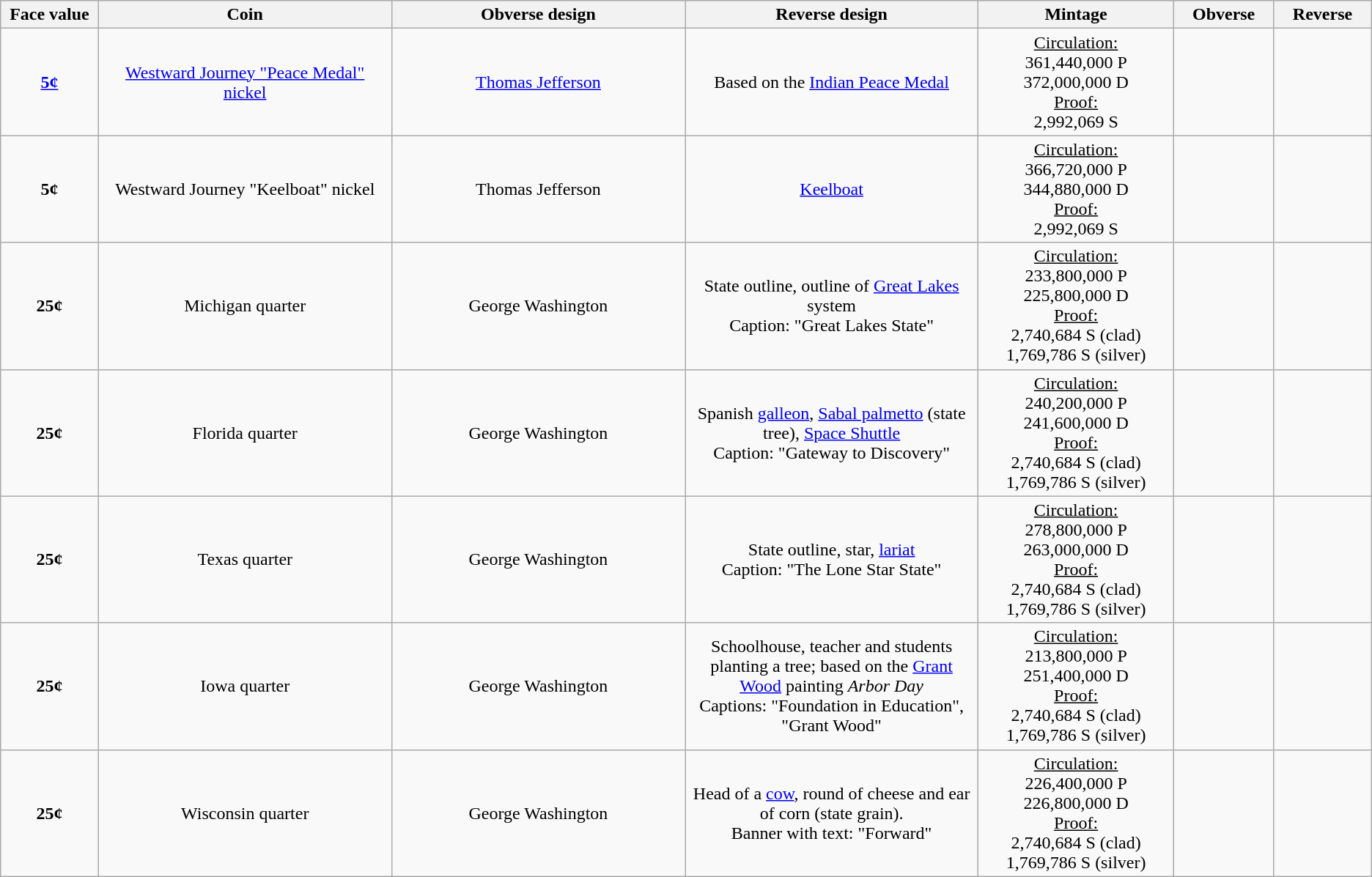<table class="wikitable">
<tr>
<th width="5%">Face value</th>
<th width="15%">Coin</th>
<th width="15%">Obverse design</th>
<th width="15%">Reverse design</th>
<th width="10%">Mintage</th>
<th width="5%">Obverse</th>
<th width="5%">Reverse</th>
</tr>
<tr>
<td align="center"><strong><a href='#'>5¢</a></strong></td>
<td align="center"><a href='#'>Westward Journey "Peace Medal" nickel</a></td>
<td align="center"><a href='#'>Thomas Jefferson</a></td>
<td align="center">Based on the <a href='#'>Indian Peace Medal</a></td>
<td align="center"><u>Circulation:</u><br>361,440,000 P<br>372,000,000 D<br><u>Proof:</u><br>2,992,069 S</td>
<td></td>
<td></td>
</tr>
<tr>
<td align="center"><strong>5¢</strong></td>
<td align="center">Westward Journey "Keelboat" nickel</td>
<td align="center">Thomas Jefferson</td>
<td align="center"><a href='#'>Keelboat</a></td>
<td align="center"><u>Circulation:</u><br>366,720,000 P<br>344,880,000 D<br><u>Proof:</u><br>2,992,069 S</td>
<td></td>
<td></td>
</tr>
<tr>
<td align="center"><strong>25¢</strong></td>
<td align="center">Michigan quarter</td>
<td align="center">George Washington</td>
<td align="center">State outline, outline of <a href='#'>Great Lakes</a> system<br>Caption: "Great Lakes State"</td>
<td align="center"><u>Circulation:</u><br>233,800,000 P<br>225,800,000 D<br><u>Proof:</u><br>2,740,684 S (clad)<br>1,769,786 S (silver)</td>
<td></td>
<td></td>
</tr>
<tr>
<td align="center"><strong>25¢</strong></td>
<td align="center">Florida quarter</td>
<td align="center">George Washington</td>
<td align="center">Spanish <a href='#'>galleon</a>, <a href='#'>Sabal palmetto</a> (state tree), <a href='#'>Space Shuttle</a><br>Caption: "Gateway to Discovery"</td>
<td align="center"><u>Circulation:</u><br>240,200,000 P<br>241,600,000 D<br><u>Proof:</u><br>2,740,684 S (clad)<br>1,769,786 S (silver)</td>
<td></td>
<td></td>
</tr>
<tr>
<td align="center"><strong>25¢</strong></td>
<td align="center">Texas quarter</td>
<td align="center">George Washington</td>
<td align="center">State outline, star, <a href='#'>lariat</a><br>Caption: "The Lone Star State"</td>
<td align="center"><u>Circulation:</u><br>278,800,000 P<br>263,000,000 D<br><u>Proof:</u><br>2,740,684 S (clad)<br>1,769,786 S (silver)</td>
<td></td>
<td></td>
</tr>
<tr>
<td align="center"><strong>25¢</strong></td>
<td align="center">Iowa quarter</td>
<td align="center">George Washington</td>
<td align="center">Schoolhouse, teacher and students planting a tree; based on the <a href='#'>Grant Wood</a> painting <em>Arbor Day</em><br>Captions: "Foundation in Education", "Grant Wood"</td>
<td align="center"><u>Circulation:</u><br>213,800,000 P<br>251,400,000 D<br><u>Proof:</u><br>2,740,684 S (clad)<br>1,769,786 S (silver)</td>
<td></td>
<td></td>
</tr>
<tr>
<td align="center"><strong>25¢</strong></td>
<td align="center">Wisconsin quarter</td>
<td align="center">George Washington</td>
<td align="center">Head of a <a href='#'>cow</a>, round of cheese and ear of corn (state grain).<br>Banner with text: "Forward"</td>
<td align="center"><u>Circulation:</u><br>226,400,000 P<br>226,800,000 D<br><u>Proof:</u><br>2,740,684 S (clad)<br>1,769,786 S (silver)</td>
<td></td>
<td></td>
</tr>
</table>
